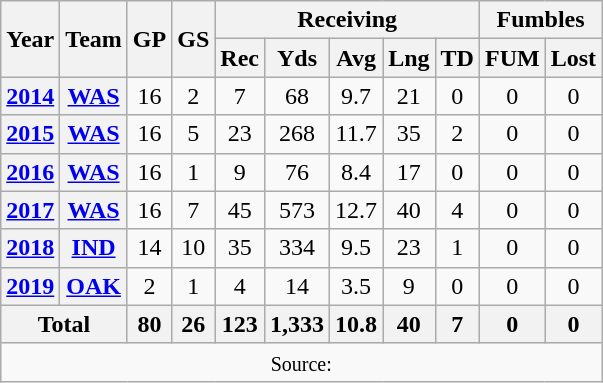<table class="wikitable" style="text-align: center;">
<tr>
<th rowspan="2">Year</th>
<th rowspan="2">Team</th>
<th rowspan="2">GP</th>
<th rowspan="2">GS</th>
<th colspan="5">Receiving</th>
<th colspan="2">Fumbles</th>
</tr>
<tr>
<th>Rec</th>
<th>Yds</th>
<th>Avg</th>
<th>Lng</th>
<th>TD</th>
<th>FUM</th>
<th>Lost</th>
</tr>
<tr>
<th><a href='#'>2014</a></th>
<th><a href='#'>WAS</a></th>
<td>16</td>
<td>2</td>
<td>7</td>
<td>68</td>
<td>9.7</td>
<td>21</td>
<td>0</td>
<td>0</td>
<td>0</td>
</tr>
<tr>
<th><a href='#'>2015</a></th>
<th><a href='#'>WAS</a></th>
<td>16</td>
<td>5</td>
<td>23</td>
<td>268</td>
<td>11.7</td>
<td>35</td>
<td>2</td>
<td>0</td>
<td>0</td>
</tr>
<tr>
<th><a href='#'>2016</a></th>
<th><a href='#'>WAS</a></th>
<td>16</td>
<td>1</td>
<td>9</td>
<td>76</td>
<td>8.4</td>
<td>17</td>
<td>0</td>
<td>0</td>
<td>0</td>
</tr>
<tr>
<th><a href='#'>2017</a></th>
<th><a href='#'>WAS</a></th>
<td>16</td>
<td>7</td>
<td>45</td>
<td>573</td>
<td>12.7</td>
<td>40</td>
<td>4</td>
<td>0</td>
<td>0</td>
</tr>
<tr>
<th><a href='#'>2018</a></th>
<th><a href='#'>IND</a></th>
<td>14</td>
<td>10</td>
<td>35</td>
<td>334</td>
<td>9.5</td>
<td>23</td>
<td>1</td>
<td>0</td>
<td>0</td>
</tr>
<tr>
<th><a href='#'>2019</a></th>
<th><a href='#'>OAK</a></th>
<td>2</td>
<td>1</td>
<td>4</td>
<td>14</td>
<td>3.5</td>
<td>9</td>
<td>0</td>
<td>0</td>
<td>0</td>
</tr>
<tr>
<th colspan="2">Total</th>
<th>80</th>
<th>26</th>
<th>123</th>
<th>1,333</th>
<th>10.8</th>
<th>40</th>
<th>7</th>
<th>0</th>
<th>0</th>
</tr>
<tr>
<td colspan="11"><small>Source: </small></td>
</tr>
</table>
